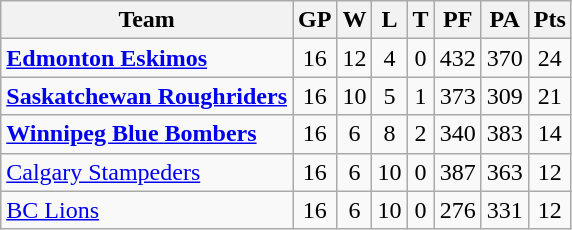<table class="wikitable">
<tr>
<th>Team</th>
<th>GP</th>
<th>W</th>
<th>L</th>
<th>T</th>
<th>PF</th>
<th>PA</th>
<th>Pts</th>
</tr>
<tr style="text-align:center;">
<td style="text-align:left;"><strong><a href='#'>Edmonton Eskimos</a></strong></td>
<td>16</td>
<td>12</td>
<td>4</td>
<td>0</td>
<td>432</td>
<td>370</td>
<td>24</td>
</tr>
<tr style="text-align:center;">
<td style="text-align:left;"><strong><a href='#'>Saskatchewan Roughriders</a></strong></td>
<td>16</td>
<td>10</td>
<td>5</td>
<td>1</td>
<td>373</td>
<td>309</td>
<td>21</td>
</tr>
<tr style="text-align:center;">
<td style="text-align:left;"><strong><a href='#'>Winnipeg Blue Bombers</a></strong></td>
<td>16</td>
<td>6</td>
<td>8</td>
<td>2</td>
<td>340</td>
<td>383</td>
<td>14</td>
</tr>
<tr style="text-align:center;">
<td style="text-align:left;"><a href='#'>Calgary Stampeders</a></td>
<td>16</td>
<td>6</td>
<td>10</td>
<td>0</td>
<td>387</td>
<td>363</td>
<td>12</td>
</tr>
<tr style="text-align:center;">
<td style="text-align:left;"><a href='#'>BC Lions</a></td>
<td>16</td>
<td>6</td>
<td>10</td>
<td>0</td>
<td>276</td>
<td>331</td>
<td>12</td>
</tr>
</table>
